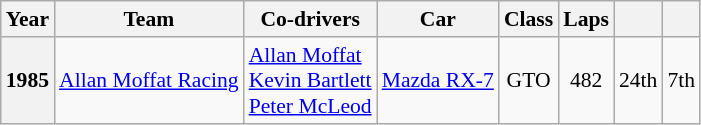<table class="wikitable" style="text-align:center; font-size:90%">
<tr>
<th>Year</th>
<th>Team</th>
<th>Co-drivers</th>
<th>Car</th>
<th>Class</th>
<th>Laps</th>
<th></th>
<th></th>
</tr>
<tr>
<th>1985</th>
<td align="left"> <a href='#'>Allan Moffat Racing</a></td>
<td align="left"> <a href='#'>Allan Moffat</a><br> <a href='#'>Kevin Bartlett</a><br> <a href='#'>Peter McLeod</a></td>
<td align="left"><a href='#'>Mazda RX-7</a></td>
<td>GTO</td>
<td>482</td>
<td>24th</td>
<td>7th</td>
</tr>
</table>
